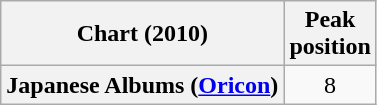<table class="wikitable plainrowheaders" style="text-align:center;">
<tr>
<th scope="col">Chart (2010)</th>
<th scope="col">Peak<br>position</th>
</tr>
<tr>
<th scope="row">Japanese Albums (<a href='#'>Oricon</a>)</th>
<td>8</td>
</tr>
</table>
